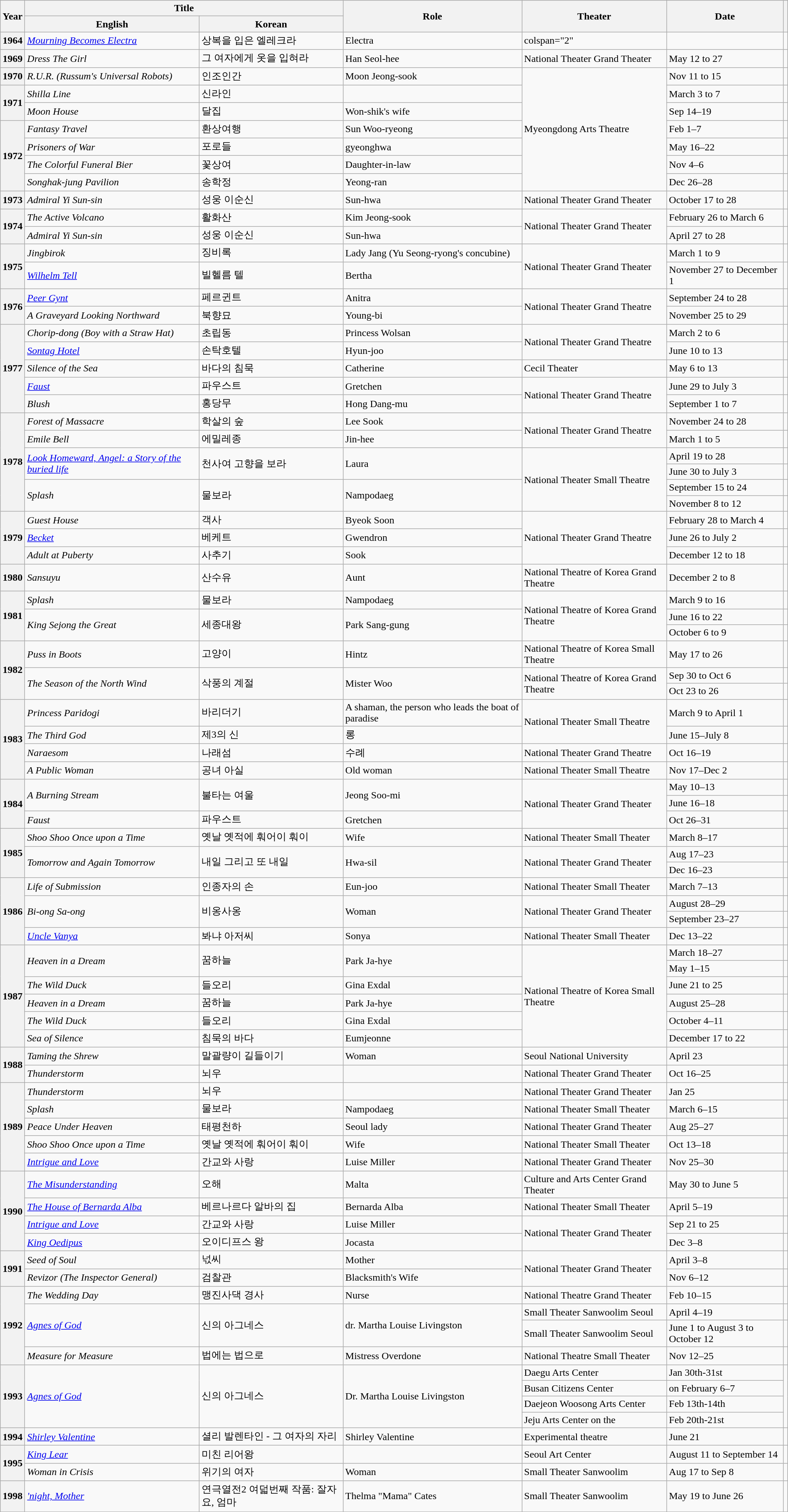<table class="wikitable sortable plainrowheaders" style="clear:none; font-size:100%; padding:0 auto; width:100%; margin:auto">
<tr>
<th rowspan="2" scope="col">Year</th>
<th colspan="2" scope="col">Title</th>
<th rowspan="2" scope="col">Role</th>
<th rowspan="2" scope="col">Theater</th>
<th rowspan="2" scope="col">Date</th>
<th rowspan="2" scope="col" class="unsortable"></th>
</tr>
<tr>
<th>English</th>
<th>Korean</th>
</tr>
<tr>
<th scope="row">1964</th>
<td><em><a href='#'>Mourning Becomes Electra</a></em></td>
<td>상복을 입은 엘레크라</td>
<td>Electra</td>
<td>colspan="2" </td>
<td></td>
</tr>
<tr>
<th scope="row">1969</th>
<td><em>Dress The Girl</em></td>
<td>그 여자에게 옷을 입혀라</td>
<td>Han Seol-hee</td>
<td>National Theater Grand Theater</td>
<td>May 12 to 27</td>
<td></td>
</tr>
<tr>
<th scope="row">1970</th>
<td><em>R.U.R. (Russum's Universal Robots)</em></td>
<td>인조인간</td>
<td>Moon Jeong-sook</td>
<td rowspan="7">Myeongdong Arts Theatre</td>
<td>Nov 11 to 15</td>
<td></td>
</tr>
<tr>
<th scope="row" rowspan="2">1971</th>
<td><em>Shilla Line</em></td>
<td>신라인</td>
<td></td>
<td>March 3 to 7</td>
<td></td>
</tr>
<tr>
<td><em>Moon House</em></td>
<td>달집</td>
<td>Won-shik's wife</td>
<td>Sep 14–19</td>
<td></td>
</tr>
<tr>
<th rowspan="4" scope="row">1972</th>
<td><em>Fantasy Travel</em></td>
<td>환상여행</td>
<td>Sun Woo-ryeong</td>
<td>Feb 1–7</td>
<td></td>
</tr>
<tr>
<td><em>Prisoners of War</em></td>
<td>포로들</td>
<td>gyeonghwa</td>
<td>May 16–22</td>
<td></td>
</tr>
<tr>
<td><em>The Colorful Funeral Bier</em></td>
<td>꽃상여</td>
<td>Daughter-in-law</td>
<td>Nov 4–6</td>
<td></td>
</tr>
<tr>
<td><em>Songhak-jung Pavilion</em></td>
<td>송학정</td>
<td>Yeong-ran</td>
<td>Dec 26–28</td>
<td></td>
</tr>
<tr>
<th scope="row">1973</th>
<td><em>Admiral Yi Sun-sin</em></td>
<td>성웅 이순신</td>
<td>Sun-hwa</td>
<td>National Theater Grand Theater</td>
<td>October 17 to 28</td>
<td></td>
</tr>
<tr>
<th rowspan="2" scope="row">1974</th>
<td><em>The Active Volcano</em></td>
<td>활화산</td>
<td>Kim Jeong-sook</td>
<td rowspan="2">National Theater Grand Theater</td>
<td>February 26 to March 6</td>
<td></td>
</tr>
<tr>
<td><em>Admiral Yi Sun-sin</em></td>
<td>성웅 이순신</td>
<td>Sun-hwa</td>
<td>April 27 to 28</td>
<td></td>
</tr>
<tr>
<th scope="row" rowspan="2">1975</th>
<td><em>Jingbirok</em></td>
<td>징비록</td>
<td>Lady Jang (Yu Seong-ryong's concubine)</td>
<td rowspan="2">National Theater Grand Theater</td>
<td>March 1 to 9</td>
<td></td>
</tr>
<tr>
<td><a href='#'><em>Wilhelm Tell</em></a></td>
<td>빌헬름 텔</td>
<td>Bertha</td>
<td>November 27 to December 1</td>
<td></td>
</tr>
<tr>
<th scope="row" rowspan="2">1976</th>
<td><em><a href='#'>Peer Gynt</a></em></td>
<td>페르귄트</td>
<td>Anitra</td>
<td rowspan="2">National Theater Grand Theatre</td>
<td>September 24 to 28</td>
<td></td>
</tr>
<tr>
<td><em>A Graveyard Looking Northward</em></td>
<td>북향묘</td>
<td>Young-bi</td>
<td>November 25 to 29</td>
<td></td>
</tr>
<tr>
<th scope="row" rowspan="5">1977</th>
<td><em>Chorip-dong (Boy with a Straw Hat)</em></td>
<td>초립동</td>
<td>Princess Wolsan</td>
<td rowspan="2">National Theater Grand Theatre</td>
<td>March 2 to 6</td>
<td></td>
</tr>
<tr>
<td><em><a href='#'>Sontag Hotel</a></em></td>
<td>손탁호텔</td>
<td>Hyun-joo</td>
<td>June 10 to 13</td>
<td></td>
</tr>
<tr>
<td><em>Silence of the Sea</em></td>
<td>바다의 침묵</td>
<td>Catherine</td>
<td>Cecil Theater</td>
<td>May 6 to 13</td>
<td></td>
</tr>
<tr>
<td><a href='#'><em>Faust</em></a></td>
<td>파우스트</td>
<td>Gretchen</td>
<td rowspan="2">National Theater Grand Theatre</td>
<td>June 29 to July 3</td>
<td></td>
</tr>
<tr>
<td><em>Blush</em></td>
<td>홍당무</td>
<td>Hong Dang-mu</td>
<td>September 1 to 7</td>
<td></td>
</tr>
<tr>
<th rowspan="6" scope="row">1978</th>
<td><em>Forest of Massacre</em></td>
<td>학살의 숲</td>
<td>Lee Sook</td>
<td rowspan="2">National Theater Grand Theatre</td>
<td>November 24 to 28</td>
<td></td>
</tr>
<tr>
<td><em>Emile Bell</em></td>
<td>에밀레종</td>
<td>Jin-hee</td>
<td>March 1 to 5</td>
<td></td>
</tr>
<tr>
<td rowspan="2"><a href='#'><em>Look Homeward, Angel: a Story of the buried life</em></a></td>
<td rowspan="2">천사여 고향을 보라</td>
<td rowspan="2">Laura</td>
<td rowspan="4">National Theater Small Theatre</td>
<td>April 19 to 28</td>
<td></td>
</tr>
<tr>
<td>June 30 to July 3</td>
<td></td>
</tr>
<tr>
<td rowspan="2"><em>Splash</em></td>
<td rowspan="2">물보라</td>
<td rowspan="2">Nampodaeg</td>
<td>September 15 to 24</td>
<td></td>
</tr>
<tr>
<td>November 8 to 12</td>
<td></td>
</tr>
<tr>
<th scope="row" rowspan="3">1979</th>
<td><em>Guest House</em></td>
<td>객사</td>
<td>Byeok Soon</td>
<td rowspan="3">National Theater Grand Theatre</td>
<td>February 28 to March 4</td>
<td></td>
</tr>
<tr>
<td><a href='#'><em>Becket</em></a></td>
<td>베케트</td>
<td>Gwendron</td>
<td>June 26 to July 2</td>
<td></td>
</tr>
<tr>
<td><em>Adult at Puberty</em></td>
<td>사추기</td>
<td>Sook</td>
<td>December 12 to 18</td>
<td></td>
</tr>
<tr>
<th scope="row" rowspan="1">1980</th>
<td><em>Sansuyu</em></td>
<td>산수유</td>
<td>Aunt</td>
<td>National Theatre of Korea Grand Theatre</td>
<td>December 2 to 8</td>
<td></td>
</tr>
<tr>
<th scope="row" rowspan="3">1981</th>
<td><em>Splash</em></td>
<td>물보라</td>
<td>Nampodaeg</td>
<td rowspan="3">National Theatre of Korea Grand Theatre</td>
<td>March 9 to 16</td>
<td></td>
</tr>
<tr>
<td rowspan="2"><em>King Sejong the Great</em></td>
<td rowspan="2">세종대왕</td>
<td rowspan="2">Park Sang-gung</td>
<td>June 16 to 22</td>
<td></td>
</tr>
<tr>
<td>October 6 to 9</td>
<td></td>
</tr>
<tr>
<th rowspan="3" scope="row">1982</th>
<td><em>Puss in Boots</em></td>
<td>고양이</td>
<td>Hintz</td>
<td>National Theatre of Korea Small Theatre</td>
<td>May 17 to 26</td>
<td></td>
</tr>
<tr>
<td rowspan="2"><em>The Season of the North Wind</em></td>
<td rowspan="2">삭풍의 계절</td>
<td rowspan="2">Mister Woo</td>
<td rowspan="2">National Theatre of Korea Grand Theatre</td>
<td>Sep 30 to Oct 6</td>
<td></td>
</tr>
<tr>
<td>Oct 23 to 26</td>
<td></td>
</tr>
<tr>
<th scope="row" rowspan="4">1983</th>
<td><em>Princess Paridogi</em></td>
<td>바리더기</td>
<td>A shaman, the person who leads the boat of paradise</td>
<td rowspan="2">National Theater Small Theatre</td>
<td>March 9 to  April 1</td>
<td></td>
</tr>
<tr>
<td><em>The Third God</em></td>
<td>제3의 신</td>
<td>롱</td>
<td>June 15–July 8</td>
<td></td>
</tr>
<tr>
<td><em>Naraesom</em></td>
<td>나래섬</td>
<td>수례</td>
<td>National Theater Grand Theatre</td>
<td>Oct 16–19</td>
<td></td>
</tr>
<tr>
<td><em>A Public Woman</em></td>
<td>공녀 아실</td>
<td>Old woman</td>
<td>National Theater Small Theatre</td>
<td>Nov 17–Dec 2</td>
<td></td>
</tr>
<tr>
<th scope="row" rowspan="3">1984</th>
<td rowspan="2"><em>A Burning Stream</em></td>
<td rowspan="2">불타는 여울</td>
<td rowspan="2">Jeong Soo-mi</td>
<td rowspan="3">National Theater Grand Theater</td>
<td>May 10–13</td>
<td></td>
</tr>
<tr>
<td>June 16–18</td>
<td></td>
</tr>
<tr>
<td><em>Faust</em></td>
<td>파우스트</td>
<td>Gretchen</td>
<td>Oct 26–31</td>
<td></td>
</tr>
<tr>
<th scope="row" rowspan="3">1985</th>
<td><em>Shoo Shoo Once upon a Time</em></td>
<td>옛날 옛적에 훠어이 훠이</td>
<td>Wife</td>
<td>National Theater Small Theater</td>
<td>March 8–17</td>
<td></td>
</tr>
<tr>
<td rowspan="2"><em>Tomorrow and Again Tomorrow</em></td>
<td rowspan="2">내일 그리고 또 내일</td>
<td rowspan="2">Hwa-sil</td>
<td rowspan="2">National Theater Grand Theater</td>
<td>Aug 17–23</td>
<td></td>
</tr>
<tr>
<td>Dec 16–23</td>
<td></td>
</tr>
<tr>
<th scope="row" rowspan="4">1986</th>
<td><em>Life of Submission</em></td>
<td>인종자의 손</td>
<td>Eun-joo</td>
<td>National Theater Small Theater</td>
<td>March 7–13</td>
<td></td>
</tr>
<tr>
<td rowspan="2"><em>Bi-ong Sa-ong</em></td>
<td rowspan="2">비옹사옹</td>
<td rowspan="2">Woman</td>
<td rowspan="2">National Theater Grand Theater</td>
<td>August 28–29</td>
<td></td>
</tr>
<tr>
<td>September 23–27</td>
<td></td>
</tr>
<tr>
<td><em><a href='#'>Uncle Vanya</a></em></td>
<td>봐냐 아저씨</td>
<td>Sonya</td>
<td>National Theater Small Theater</td>
<td>Dec 13–22</td>
<td></td>
</tr>
<tr>
<th scope="row" rowspan="6">1987</th>
<td rowspan="2"><em>Heaven in a Dream</em></td>
<td rowspan="2">꿈하늘</td>
<td rowspan="2">Park Ja-hye</td>
<td rowspan="6">National Theatre of Korea Small Theatre</td>
<td>March 18–27</td>
<td></td>
</tr>
<tr>
<td>May 1–15</td>
<td></td>
</tr>
<tr>
<td><em>The Wild Duck</em></td>
<td>들오리</td>
<td>Gina Exdal</td>
<td>June 21 to 25</td>
<td></td>
</tr>
<tr>
<td><em>Heaven in a Dream</em></td>
<td>꿈하늘</td>
<td>Park Ja-hye</td>
<td>August 25–28</td>
<td></td>
</tr>
<tr>
<td><em>The Wild Duck</em></td>
<td>들오리</td>
<td>Gina Exdal</td>
<td>October 4–11</td>
<td></td>
</tr>
<tr>
<td><em>Sea of Silence</em></td>
<td>침묵의 바다</td>
<td>Eumjeonne</td>
<td>December 17 to 22</td>
<td></td>
</tr>
<tr>
<th scope="row" rowspan="2">1988</th>
<td><em>Taming the Shrew</em></td>
<td>말괄량이 길들이기</td>
<td>Woman</td>
<td>Seoul National University</td>
<td>April 23</td>
<td></td>
</tr>
<tr>
<td><em>Thunderstorm</em></td>
<td>뇌우</td>
<td></td>
<td>National Theater Grand Theater</td>
<td>Oct 16–25</td>
<td></td>
</tr>
<tr>
<th scope="row" rowspan="5">1989</th>
<td><em>Thunderstorm</em></td>
<td>뇌우</td>
<td></td>
<td>National Theater Grand Theater</td>
<td>Jan 25</td>
<td></td>
</tr>
<tr>
<td><em>Splash</em></td>
<td>물보라</td>
<td>Nampodaeg</td>
<td>National Theater Small Theater</td>
<td>March 6–15</td>
<td></td>
</tr>
<tr>
<td><em>Peace Under Heaven</em></td>
<td>태평천하</td>
<td>Seoul lady</td>
<td>National Theater Grand Theater</td>
<td>Aug 25–27</td>
<td></td>
</tr>
<tr>
<td><em>Shoo Shoo Once upon a Time</em></td>
<td>옛날 옛적에 훠어이 훠이</td>
<td>Wife</td>
<td>National Theater Small Theater</td>
<td>Oct 13–18</td>
<td></td>
</tr>
<tr>
<td><em><a href='#'>Intrigue and Love</a></em></td>
<td>간교와 사랑</td>
<td>Luise Miller</td>
<td>National Theater Grand Theater</td>
<td>Nov 25–30</td>
<td></td>
</tr>
<tr>
<th rowspan="4" scope="row">1990</th>
<td><em><a href='#'>The Misunderstanding</a></em></td>
<td>오해</td>
<td>Malta</td>
<td>Culture and Arts Center Grand Theater</td>
<td>May 30 to June 5</td>
<td></td>
</tr>
<tr>
<td><em><a href='#'>The House of Bernarda Alba</a></em></td>
<td>베르나르다 알바의 집</td>
<td>Bernarda Alba</td>
<td>National Theater Small Theater</td>
<td>April 5–19</td>
<td></td>
</tr>
<tr>
<td><em><a href='#'>Intrigue and Love</a></em></td>
<td>간교와 사랑</td>
<td>Luise Miller</td>
<td rowspan="2">National Theater Grand Theater</td>
<td>Sep 21 to 25</td>
<td></td>
</tr>
<tr>
<td><em><a href='#'>King Oedipus</a></em></td>
<td>오이디프스 왕</td>
<td>Jocasta</td>
<td>Dec 3–8</td>
<td></td>
</tr>
<tr>
<th scope="row" rowspan="2">1991</th>
<td><em>Seed of Soul</em></td>
<td>넋씨</td>
<td>Mother</td>
<td rowspan="2">National Theater Grand Theater</td>
<td>April 3–8</td>
<td></td>
</tr>
<tr>
<td><em>Revizor (The Inspector General)</em></td>
<td>검찰관</td>
<td>Blacksmith's Wife</td>
<td>Nov 6–12</td>
<td></td>
</tr>
<tr>
<th rowspan="4" scope="row">1992</th>
<td><em>The Wedding Day</em></td>
<td>맹진사댁 경사</td>
<td>Nurse</td>
<td>National Theatre Grand Theater</td>
<td>Feb 10–15</td>
<td></td>
</tr>
<tr>
<td rowspan="2"><em><a href='#'>Agnes of God</a></em></td>
<td rowspan="2">신의 아그네스</td>
<td rowspan="2">dr. Martha Louise Livingston</td>
<td>Small Theater Sanwoolim Seoul</td>
<td>April 4–19</td>
<td></td>
</tr>
<tr>
<td>Small Theater Sanwoolim Seoul</td>
<td>June 1 to August 3 to October 12</td>
<td></td>
</tr>
<tr>
<td><em>Measure for Measure</em></td>
<td>법에는 법으로</td>
<td>Mistress Overdone</td>
<td>National Theatre Small Theater</td>
<td>Nov 12–25</td>
<td></td>
</tr>
<tr>
<th rowspan="4" scope="row">1993</th>
<td rowspan="4"><em><a href='#'>Agnes of God</a></em></td>
<td rowspan="4">신의 아그네스</td>
<td rowspan="4">Dr. Martha Louise Livingston</td>
<td>Daegu Arts Center</td>
<td>Jan 30th-31st</td>
<td rowspan="4"></td>
</tr>
<tr>
<td>Busan Citizens Center</td>
<td>on February 6–7</td>
</tr>
<tr>
<td>Daejeon Woosong Arts Center</td>
<td>Feb 13th-14th</td>
</tr>
<tr>
<td>Jeju Arts Center on the</td>
<td>Feb 20th-21st</td>
</tr>
<tr>
<th scope="row">1994</th>
<td><em><a href='#'>Shirley Valentine</a></em></td>
<td>셜리 발렌타인 - 그 여자의 자리</td>
<td>Shirley Valentine</td>
<td>Experimental theatre</td>
<td>June 21</td>
<td></td>
</tr>
<tr>
<th scope="row" rowspan="2">1995</th>
<td><em><a href='#'>King Lear</a></em></td>
<td>미친 리어왕</td>
<td></td>
<td>Seoul Art Center</td>
<td>August 11 to September 14</td>
<td></td>
</tr>
<tr>
<td><em>Woman in Crisis</em></td>
<td>위기의 여자</td>
<td>Woman</td>
<td>Small Theater Sanwoolim</td>
<td>Aug 17 to Sep 8</td>
<td></td>
</tr>
<tr>
<th scope="row">1998</th>
<td><em><a href='#'>'night, Mother</a></em></td>
<td>연극열전2 여덟번째 작품: 잘자요, 엄마</td>
<td>Thelma "Mama" Cates</td>
<td>Small Theater Sanwoolim</td>
<td>May 19 to June 26</td>
<td></td>
</tr>
</table>
